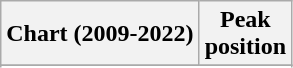<table class="wikitable sortable">
<tr>
<th>Chart (2009-2022)</th>
<th>Peak<br>position</th>
</tr>
<tr>
</tr>
<tr>
</tr>
<tr>
</tr>
<tr>
</tr>
<tr>
</tr>
<tr>
</tr>
<tr>
</tr>
<tr>
</tr>
<tr>
</tr>
<tr>
</tr>
<tr>
</tr>
</table>
